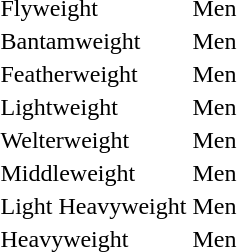<table>
<tr>
<td>Flyweight</td>
<td>Men</td>
<td></td>
<td></td>
<td></td>
</tr>
<tr>
<td>Bantamweight</td>
<td>Men</td>
<td></td>
<td></td>
<td></td>
</tr>
<tr>
<td>Featherweight</td>
<td>Men</td>
<td></td>
<td></td>
<td></td>
</tr>
<tr>
<td>Lightweight</td>
<td>Men</td>
<td></td>
<td></td>
<td></td>
</tr>
<tr>
<td>Welterweight</td>
<td>Men</td>
<td></td>
<td></td>
<td></td>
</tr>
<tr>
<td>Middleweight</td>
<td>Men</td>
<td></td>
<td></td>
<td></td>
</tr>
<tr>
<td>Light Heavyweight</td>
<td>Men</td>
<td></td>
<td></td>
<td></td>
</tr>
<tr>
<td>Heavyweight</td>
<td>Men</td>
<td></td>
<td></td>
<td></td>
</tr>
</table>
